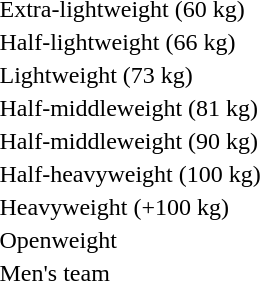<table>
<tr>
<td rowspan=2>Extra-lightweight (60 kg)<br></td>
<td rowspan=2></td>
<td rowspan=2></td>
<td></td>
</tr>
<tr>
<td></td>
</tr>
<tr>
<td rowspan=2>Half-lightweight (66 kg)<br></td>
<td rowspan=2></td>
<td rowspan=2></td>
<td></td>
</tr>
<tr>
<td></td>
</tr>
<tr>
<td rowspan=2>Lightweight (73 kg)<br></td>
<td rowspan=2></td>
<td rowspan=2></td>
<td></td>
</tr>
<tr>
<td></td>
</tr>
<tr>
<td rowspan=2>Half-middleweight (81 kg)<br></td>
<td rowspan=2></td>
<td rowspan=2></td>
<td></td>
</tr>
<tr>
<td></td>
</tr>
<tr>
<td rowspan=2>Half-middleweight (90 kg)<br></td>
<td rowspan=2></td>
<td rowspan=2></td>
<td></td>
</tr>
<tr>
<td></td>
</tr>
<tr>
<td rowspan=2>Half-heavyweight (100 kg)<br></td>
<td rowspan=2></td>
<td rowspan=2></td>
<td></td>
</tr>
<tr>
<td></td>
</tr>
<tr>
<td rowspan=2>Heavyweight (+100 kg)<br></td>
<td rowspan=2></td>
<td rowspan=2></td>
<td></td>
</tr>
<tr>
<td></td>
</tr>
<tr>
<td rowspan=2>Openweight<br></td>
<td rowspan=2></td>
<td rowspan=2></td>
<td></td>
</tr>
<tr>
<td></td>
</tr>
<tr>
<td rowspan=2>Men's team<br></td>
<td rowspan=2></td>
<td rowspan=2></td>
<td></td>
</tr>
<tr>
<td></td>
</tr>
</table>
